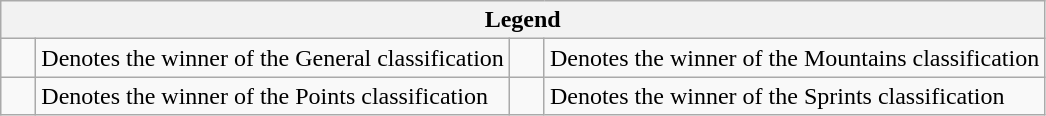<table class="wikitable">
<tr>
<th colspan=4>Legend</th>
</tr>
<tr>
<td>    </td>
<td>Denotes the winner of the General classification</td>
<td>    </td>
<td>Denotes the winner of the Mountains classification</td>
</tr>
<tr>
<td>    </td>
<td>Denotes the winner of the Points classification</td>
<td>    </td>
<td>Denotes the winner of the Sprints classification</td>
</tr>
</table>
